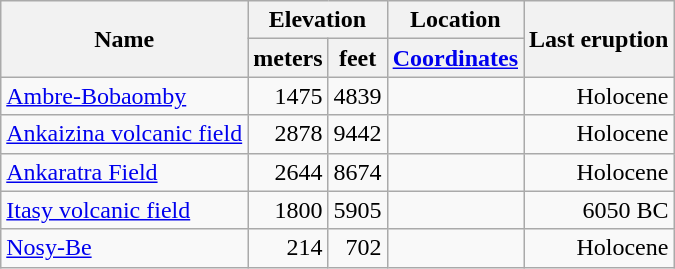<table class="wikitable">
<tr>
<th rowspan="2">Name</th>
<th colspan ="2">Elevation</th>
<th>Location</th>
<th rowspan="2">Last eruption</th>
</tr>
<tr>
<th>meters</th>
<th>feet</th>
<th><a href='#'>Coordinates</a></th>
</tr>
<tr align="right">
<td align="left"><a href='#'>Ambre-Bobaomby</a></td>
<td>1475</td>
<td>4839</td>
<td></td>
<td>Holocene</td>
</tr>
<tr align="right">
<td align="left"><a href='#'>Ankaizina volcanic field</a></td>
<td>2878</td>
<td>9442</td>
<td></td>
<td>Holocene</td>
</tr>
<tr align="right">
<td align="left"><a href='#'>Ankaratra Field</a></td>
<td>2644</td>
<td>8674</td>
<td></td>
<td>Holocene</td>
</tr>
<tr align="right">
<td align="left"><a href='#'>Itasy volcanic field</a></td>
<td>1800</td>
<td>5905</td>
<td></td>
<td>6050 BC</td>
</tr>
<tr align="right">
<td align="left"><a href='#'>Nosy-Be</a></td>
<td>214</td>
<td>702</td>
<td></td>
<td>Holocene</td>
</tr>
</table>
